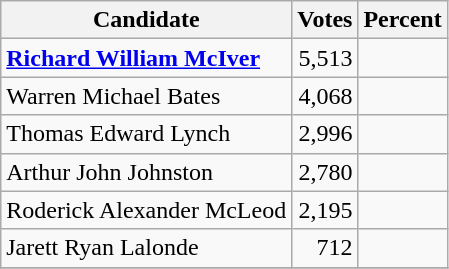<table class="wikitable">
<tr>
<th>Candidate</th>
<th>Votes</th>
<th>Percent</th>
</tr>
<tr>
<td style="font-weight:bold;"><a href='#'>Richard William McIver</a></td>
<td style="text-align:right;">5,513</td>
<td style="text-align:right;"></td>
</tr>
<tr>
<td>Warren Michael Bates</td>
<td style="text-align:right;">4,068</td>
<td style="text-align:right;"></td>
</tr>
<tr>
<td>Thomas Edward Lynch</td>
<td style="text-align:right;">2,996</td>
<td style="text-align:right;"></td>
</tr>
<tr>
<td>Arthur John Johnston</td>
<td style="text-align:right;">2,780</td>
<td style="text-align:right;"></td>
</tr>
<tr>
<td>Roderick Alexander McLeod</td>
<td style="text-align:right;">2,195</td>
<td style="text-align:right;"></td>
</tr>
<tr>
<td>Jarett Ryan Lalonde</td>
<td style="text-align:right;">712</td>
<td style="text-align:right;"></td>
</tr>
<tr>
</tr>
</table>
